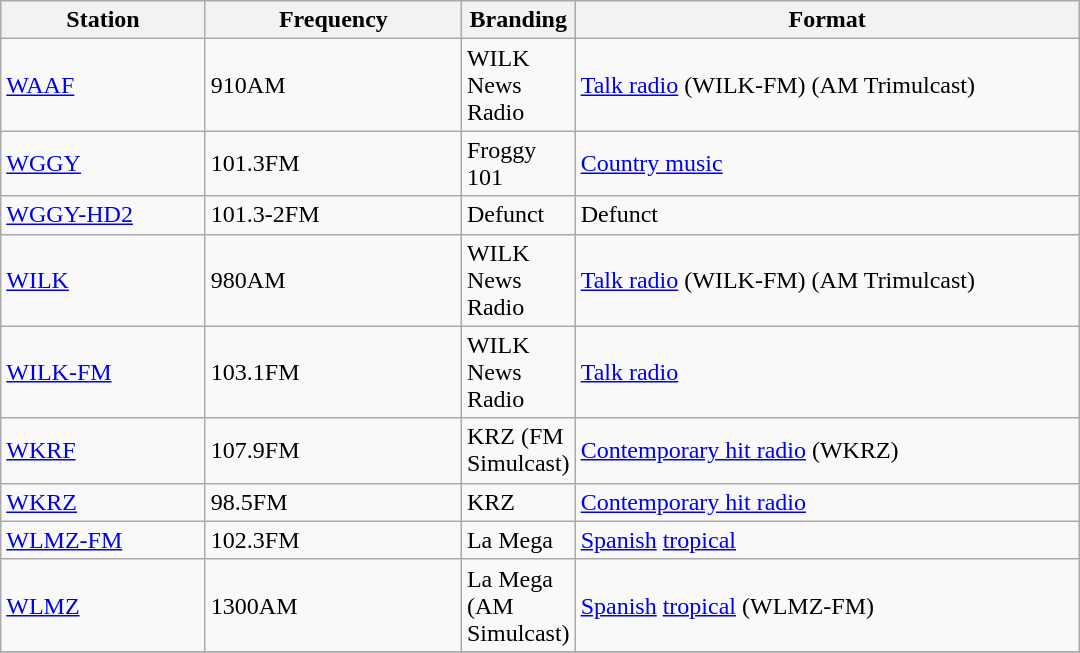<table class="wikitable sortable" style="width:45em;">
<tr>
<th style="width:20%">Station</th>
<th style="width:25%">Frequency</th>
<th style="width:5%">Branding</th>
<th style="width:50%">Format</th>
</tr>
<tr>
<td><a href='#'>WAAF</a></td>
<td>910AM</td>
<td>WILK News Radio</td>
<td><a href='#'>Talk radio</a> (WILK-FM) (AM Trimulcast)</td>
</tr>
<tr>
<td><a href='#'>WGGY</a></td>
<td>101.3FM</td>
<td>Froggy 101</td>
<td><a href='#'>Country music</a></td>
</tr>
<tr>
<td><a href='#'>WGGY-HD2</a></td>
<td>101.3-2FM</td>
<td>Defunct</td>
<td>Defunct</td>
</tr>
<tr>
<td><a href='#'>WILK</a></td>
<td>980AM</td>
<td>WILK News Radio</td>
<td><a href='#'>Talk radio</a> (WILK-FM) (AM Trimulcast)</td>
</tr>
<tr>
<td><a href='#'>WILK-FM</a></td>
<td>103.1FM</td>
<td>WILK News Radio</td>
<td><a href='#'>Talk radio</a></td>
</tr>
<tr>
<td><a href='#'>WKRF</a></td>
<td>107.9FM</td>
<td>KRZ (FM Simulcast)</td>
<td><a href='#'>Contemporary hit radio</a> (WKRZ)</td>
</tr>
<tr>
<td><a href='#'>WKRZ</a></td>
<td>98.5FM</td>
<td>KRZ</td>
<td><a href='#'>Contemporary hit radio</a></td>
</tr>
<tr>
<td><a href='#'>WLMZ-FM</a></td>
<td>102.3FM</td>
<td>La Mega</td>
<td><a href='#'>Spanish</a> <a href='#'>tropical</a></td>
</tr>
<tr>
<td><a href='#'>WLMZ</a></td>
<td>1300AM</td>
<td>La Mega (AM Simulcast)</td>
<td><a href='#'>Spanish</a> <a href='#'>tropical</a> (WLMZ-FM)</td>
</tr>
<tr>
</tr>
</table>
